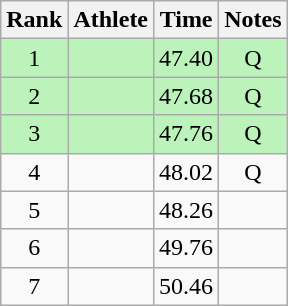<table class="wikitable sortable" style="text-align:center">
<tr>
<th>Rank</th>
<th>Athlete</th>
<th>Time</th>
<th>Notes</th>
</tr>
<tr bgcolor=#bbf3bb>
<td>1</td>
<td align=left></td>
<td>47.40</td>
<td>Q</td>
</tr>
<tr bgcolor=#bbf3bb>
<td>2</td>
<td align=left></td>
<td>47.68</td>
<td>Q</td>
</tr>
<tr bgcolor=#bbf3bb>
<td>3</td>
<td align=left></td>
<td>47.76</td>
<td>Q</td>
</tr>
<tr>
<td>4</td>
<td align=left></td>
<td>48.02</td>
<td>Q</td>
</tr>
<tr>
<td>5</td>
<td align=left></td>
<td>48.26</td>
<td></td>
</tr>
<tr>
<td>6</td>
<td align=left></td>
<td>49.76</td>
<td></td>
</tr>
<tr>
<td>7</td>
<td align=left></td>
<td>50.46</td>
<td></td>
</tr>
</table>
